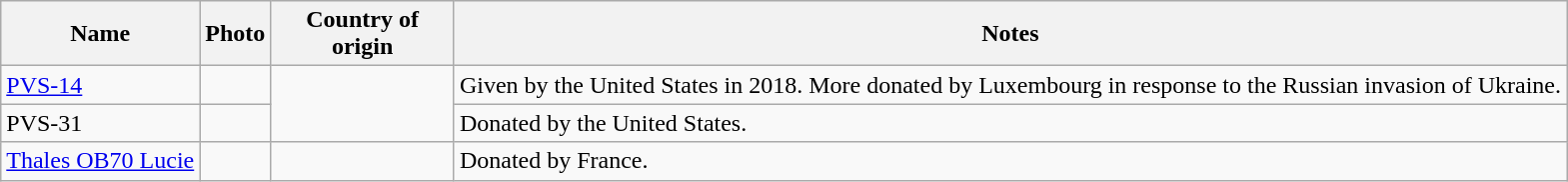<table class="wikitable">
<tr>
<th>Name</th>
<th>Photo</th>
<th style="width:115px;">Country of origin</th>
<th>Notes</th>
</tr>
<tr>
<td><a href='#'>PVS-14</a></td>
<td></td>
<td rowspan="2"></td>
<td>Given by the United States in 2018. More donated by Luxembourg in response to the Russian invasion of Ukraine.</td>
</tr>
<tr>
<td>PVS-31</td>
<td></td>
<td>Donated by the United States.</td>
</tr>
<tr>
<td><a href='#'>Thales OB70 Lucie</a></td>
<td></td>
<td></td>
<td>Donated by France.</td>
</tr>
</table>
